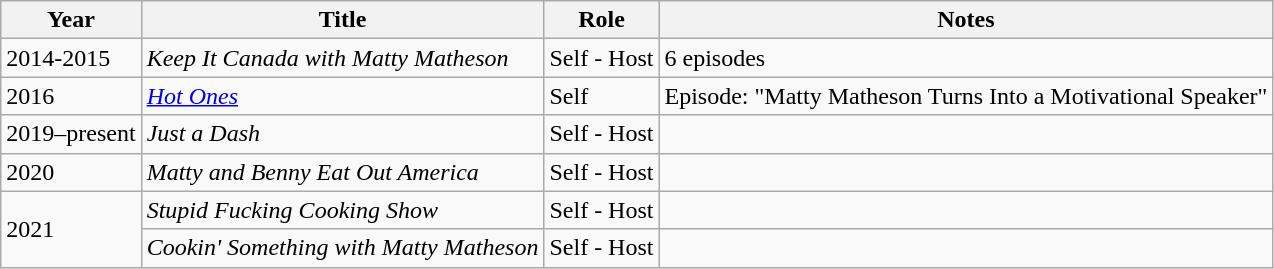<table class="wikitable">
<tr>
<th>Year</th>
<th>Title</th>
<th>Role</th>
<th>Notes</th>
</tr>
<tr>
<td>2014-2015</td>
<td><em>Keep It Canada with Matty Matheson</em></td>
<td>Self - Host</td>
<td>6 episodes</td>
</tr>
<tr>
<td>2016</td>
<td><em><a href='#'>Hot Ones</a></em></td>
<td>Self</td>
<td>Episode: "Matty Matheson Turns Into a Motivational Speaker"</td>
</tr>
<tr>
<td>2019–present</td>
<td><em>Just a Dash</em></td>
<td>Self - Host</td>
<td></td>
</tr>
<tr>
<td>2020</td>
<td><em>Matty and Benny Eat Out America</em></td>
<td>Self - Host</td>
<td></td>
</tr>
<tr>
<td rowspan="2">2021</td>
<td><em>Stupid Fucking Cooking Show</em></td>
<td>Self - Host</td>
<td></td>
</tr>
<tr>
<td><em>Cookin' Something with Matty Matheson</em></td>
<td>Self - Host</td>
<td></td>
</tr>
</table>
